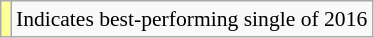<table class="wikitable" style="font-size:90%;">
<tr>
<td style="background-color:#FFFF99"></td>
<td>Indicates best-performing single of 2016</td>
</tr>
</table>
